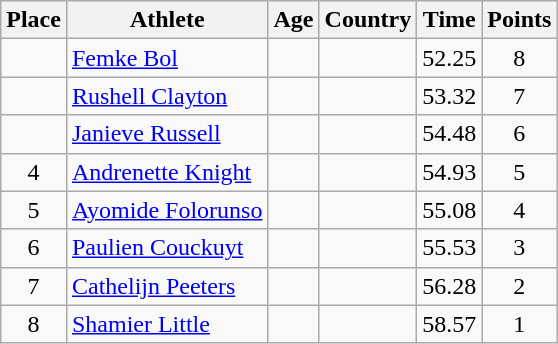<table class="wikitable mw-datatable sortable">
<tr>
<th>Place</th>
<th>Athlete</th>
<th>Age</th>
<th>Country</th>
<th>Time</th>
<th>Points</th>
</tr>
<tr>
<td align=center></td>
<td><a href='#'>Femke Bol</a></td>
<td></td>
<td></td>
<td>52.25</td>
<td align=center>8</td>
</tr>
<tr>
<td align=center></td>
<td><a href='#'>Rushell Clayton</a></td>
<td></td>
<td></td>
<td>53.32</td>
<td align=center>7</td>
</tr>
<tr>
<td align=center></td>
<td><a href='#'>Janieve Russell</a></td>
<td></td>
<td></td>
<td>54.48</td>
<td align=center>6</td>
</tr>
<tr>
<td align=center>4</td>
<td><a href='#'>Andrenette Knight</a></td>
<td></td>
<td></td>
<td>54.93</td>
<td align=center>5</td>
</tr>
<tr>
<td align=center>5</td>
<td><a href='#'>Ayomide Folorunso</a></td>
<td></td>
<td></td>
<td>55.08</td>
<td align=center>4</td>
</tr>
<tr>
<td align=center>6</td>
<td><a href='#'>Paulien Couckuyt</a></td>
<td></td>
<td></td>
<td>55.53</td>
<td align=center>3</td>
</tr>
<tr>
<td align=center>7</td>
<td><a href='#'>Cathelijn Peeters</a></td>
<td></td>
<td></td>
<td>56.28</td>
<td align=center>2</td>
</tr>
<tr>
<td align=center>8</td>
<td><a href='#'>Shamier Little</a></td>
<td></td>
<td></td>
<td>58.57</td>
<td align=center>1</td>
</tr>
</table>
